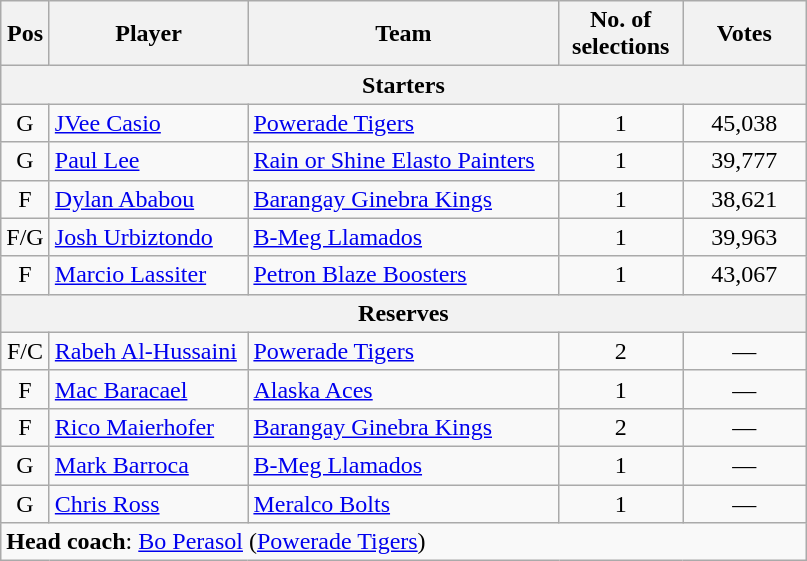<table class="wikitable" style="text-align:center">
<tr>
<th scope="col" width="25px">Pos</th>
<th scope="col" width="125px">Player</th>
<th scope="col" width="200px">Team</th>
<th scope="col" width="75px">No. of selections</th>
<th scope="col" width="75px">Votes</th>
</tr>
<tr>
<th scope="col" colspan="5">Starters</th>
</tr>
<tr>
<td>G</td>
<td style="text-align:left"><a href='#'>JVee Casio</a></td>
<td style="text-align:left"><a href='#'>Powerade Tigers</a></td>
<td>1</td>
<td>45,038</td>
</tr>
<tr>
<td>G</td>
<td style="text-align:left"><a href='#'>Paul Lee</a></td>
<td style="text-align:left"><a href='#'>Rain or Shine Elasto Painters</a></td>
<td>1</td>
<td>39,777</td>
</tr>
<tr>
<td>F</td>
<td style="text-align:left"><a href='#'>Dylan Ababou</a></td>
<td style="text-align:left"><a href='#'>Barangay Ginebra Kings</a></td>
<td>1</td>
<td>38,621</td>
</tr>
<tr>
<td>F/G</td>
<td style="text-align:left"><a href='#'>Josh Urbiztondo</a></td>
<td style="text-align:left"><a href='#'>B-Meg Llamados</a></td>
<td>1</td>
<td>39,963</td>
</tr>
<tr>
<td>F</td>
<td style="text-align:left"><a href='#'>Marcio Lassiter</a></td>
<td style="text-align:left"><a href='#'>Petron Blaze Boosters</a></td>
<td>1</td>
<td>43,067</td>
</tr>
<tr>
<th scope="col" colspan="5">Reserves</th>
</tr>
<tr>
<td>F/C</td>
<td style="text-align:left"><a href='#'>Rabeh Al-Hussaini</a></td>
<td style="text-align:left"><a href='#'>Powerade Tigers</a></td>
<td>2</td>
<td>—</td>
</tr>
<tr>
<td>F</td>
<td style="text-align:left"><a href='#'>Mac Baracael</a></td>
<td style="text-align:left"><a href='#'>Alaska Aces</a></td>
<td>1</td>
<td>—</td>
</tr>
<tr>
<td>F</td>
<td style="text-align:left"><a href='#'>Rico Maierhofer</a></td>
<td style="text-align:left"><a href='#'>Barangay Ginebra Kings</a></td>
<td>2</td>
<td>—</td>
</tr>
<tr>
<td>G</td>
<td style="text-align:left"><a href='#'>Mark Barroca</a></td>
<td style="text-align:left"><a href='#'>B-Meg Llamados</a></td>
<td>1</td>
<td>—</td>
</tr>
<tr>
<td>G</td>
<td style="text-align:left"><a href='#'>Chris Ross</a></td>
<td style="text-align:left"><a href='#'>Meralco Bolts</a></td>
<td>1</td>
<td>—</td>
</tr>
<tr>
<td style="text-align:left" colspan="5"><strong>Head coach</strong>: <a href='#'>Bo Perasol</a> (<a href='#'>Powerade Tigers</a>)</td>
</tr>
</table>
